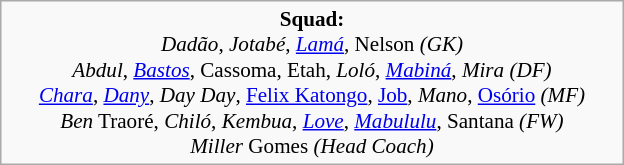<table class="wikitable" style="width:26em; margin:0.5em auto">
<tr>
<td style="font-size:88%" align="center"><strong>Squad:</strong><br><em>Dadão</em>, <em>Jotabé</em>, <em><a href='#'>Lamá</a></em>, Nelson <em>(GK)</em><br><em>Abdul</em>, <em><a href='#'>Bastos</a></em>, Cassoma, Etah, <em>Loló</em>, <em><a href='#'>Mabiná</a></em>, <em>Mira</em> <em>(DF)</em><br><em><a href='#'>Chara</a></em>, <em><a href='#'>Dany</a></em>, <em>Day Day</em>, <a href='#'>Felix Katongo</a>, <a href='#'>Job</a>, <em>Mano</em>, <a href='#'>Osório</a>  <em>(MF)</em><br><em>Ben</em> Traoré, <em>Chiló</em>, <em>Kembua</em>, <em><a href='#'>Love</a></em>, <em><a href='#'>Mabululu</a></em>, Santana <em>(FW)</em><br><em>Miller</em> Gomes <em>(Head Coach)</em></td>
</tr>
</table>
